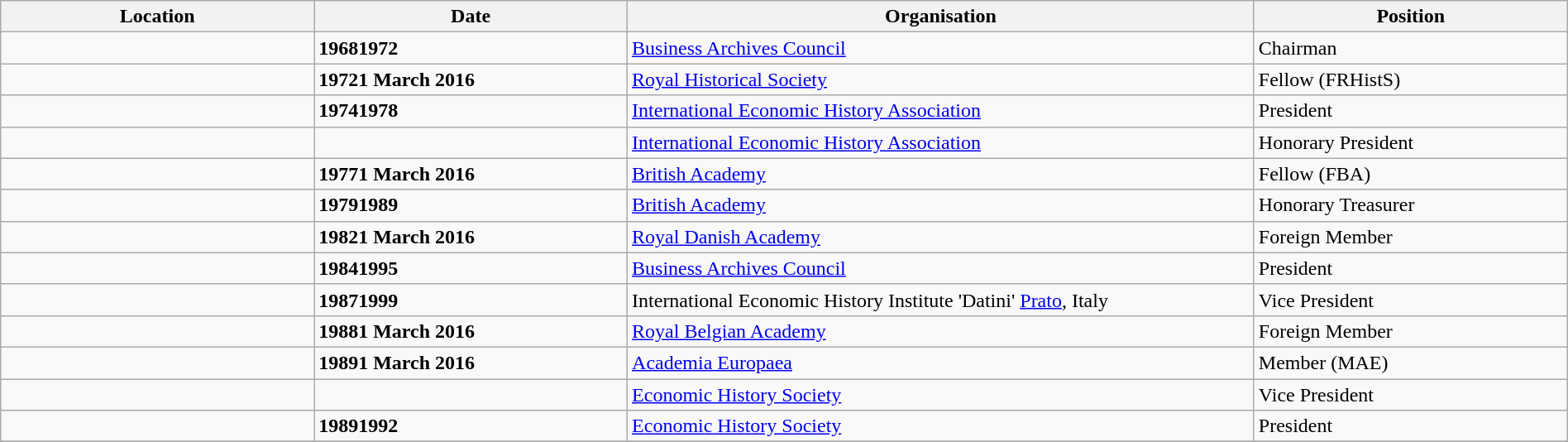<table class="wikitable" style="width:100%;">
<tr>
<th style="width:20%;">Location</th>
<th style="width:20%;">Date</th>
<th style="width:40%;">Organisation</th>
<th style="width:20%;">Position</th>
</tr>
<tr>
<td></td>
<td><strong>19681972</strong></td>
<td><a href='#'>Business Archives Council</a></td>
<td>Chairman</td>
</tr>
<tr>
<td></td>
<td><strong>19721 March 2016</strong></td>
<td><a href='#'>Royal Historical Society</a></td>
<td>Fellow (FRHistS)</td>
</tr>
<tr>
<td></td>
<td><strong>19741978</strong></td>
<td><a href='#'>International Economic History Association</a></td>
<td>President</td>
</tr>
<tr>
<td></td>
<td></td>
<td><a href='#'>International Economic History Association</a></td>
<td>Honorary President</td>
</tr>
<tr>
<td></td>
<td><strong>19771 March 2016</strong></td>
<td><a href='#'>British Academy</a></td>
<td>Fellow (FBA)</td>
</tr>
<tr>
<td></td>
<td><strong>19791989</strong></td>
<td><a href='#'>British Academy</a></td>
<td>Honorary Treasurer</td>
</tr>
<tr>
<td></td>
<td><strong>19821 March 2016</strong></td>
<td><a href='#'>Royal Danish Academy</a></td>
<td>Foreign Member</td>
</tr>
<tr>
<td></td>
<td><strong>19841995</strong></td>
<td><a href='#'>Business Archives Council</a></td>
<td>President</td>
</tr>
<tr>
<td></td>
<td><strong>19871999</strong></td>
<td>International Economic History Institute 'Datini' <a href='#'>Prato</a>, Italy</td>
<td>Vice President</td>
</tr>
<tr>
<td></td>
<td><strong>19881 March 2016</strong></td>
<td><a href='#'>Royal Belgian Academy</a></td>
<td>Foreign Member</td>
</tr>
<tr>
<td></td>
<td><strong>19891 March 2016</strong></td>
<td><a href='#'>Academia Europaea</a></td>
<td>Member (MAE)</td>
</tr>
<tr>
<td></td>
<td></td>
<td><a href='#'>Economic History Society</a></td>
<td>Vice President</td>
</tr>
<tr>
<td></td>
<td><strong>19891992</strong></td>
<td><a href='#'>Economic History Society</a></td>
<td>President</td>
</tr>
<tr>
</tr>
</table>
